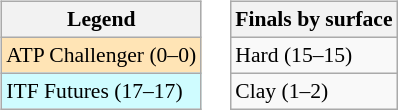<table>
<tr valign=top>
<td><br><table class=wikitable style=font-size:90%>
<tr>
<th>Legend</th>
</tr>
<tr bgcolor=moccasin>
<td>ATP Challenger (0–0)</td>
</tr>
<tr bgcolor=cffcff>
<td>ITF Futures (17–17)</td>
</tr>
</table>
</td>
<td><br><table class=wikitable style=font-size:90%>
<tr>
<th>Finals by surface</th>
</tr>
<tr>
<td>Hard (15–15)</td>
</tr>
<tr>
<td>Clay (1–2)</td>
</tr>
</table>
</td>
</tr>
</table>
